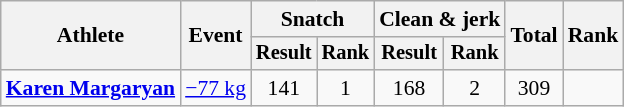<table class="wikitable" style="font-size:90%">
<tr>
<th rowspan="2">Athlete</th>
<th rowspan="2">Event</th>
<th colspan="2">Snatch</th>
<th colspan="2">Clean & jerk</th>
<th rowspan="2">Total</th>
<th rowspan="2">Rank</th>
</tr>
<tr style="font-size:95%">
<th>Result</th>
<th>Rank</th>
<th>Result</th>
<th>Rank</th>
</tr>
<tr align=center>
<td align=left><strong><a href='#'>Karen Margaryan</a></strong></td>
<td align=left><a href='#'>−77 kg</a></td>
<td>141</td>
<td>1</td>
<td>168</td>
<td>2</td>
<td>309</td>
<td></td>
</tr>
</table>
